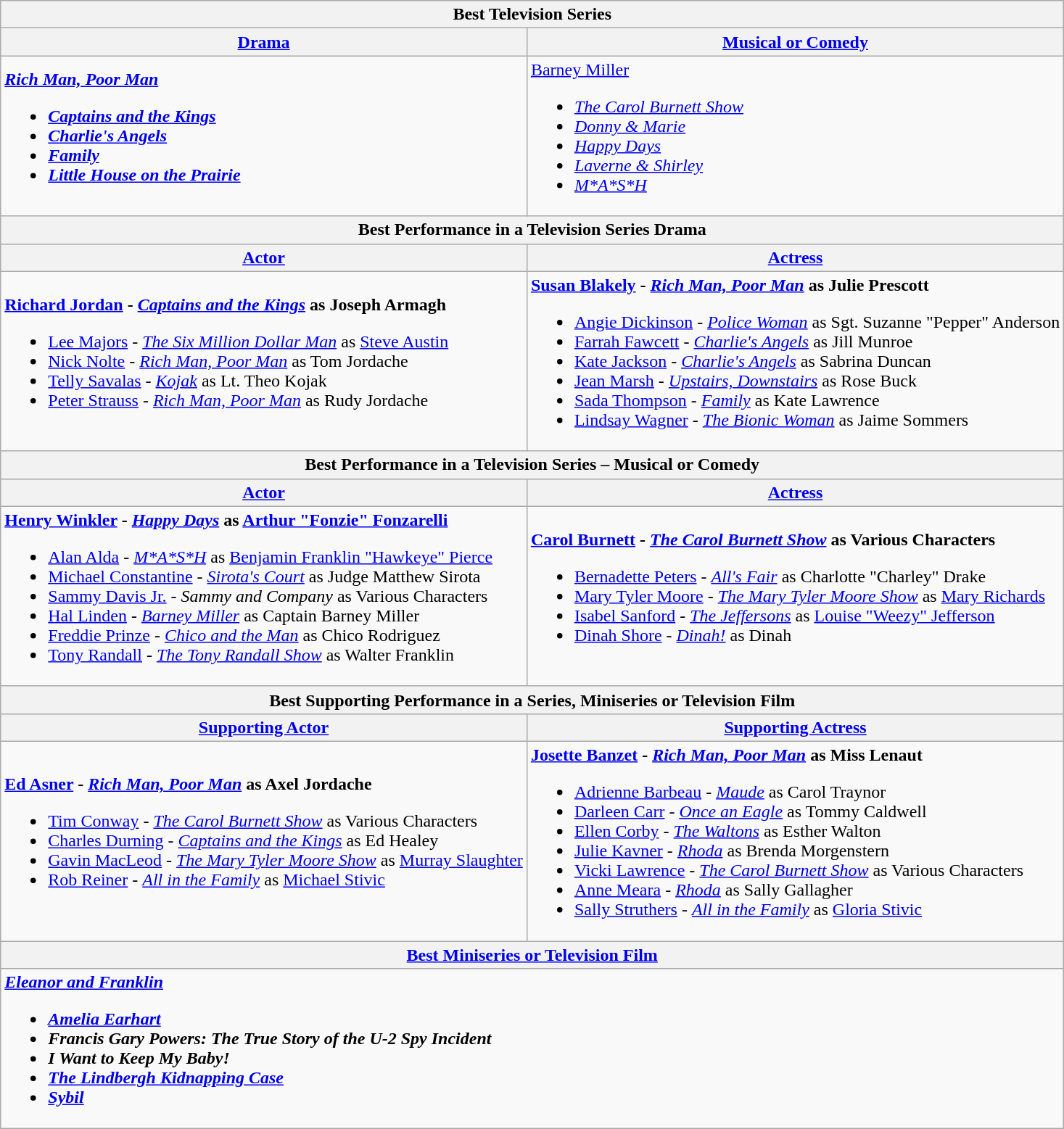<table class="wikitable">
<tr>
<th colspan="2">Best Television Series</th>
</tr>
<tr>
<th><a href='#'>Drama</a></th>
<th><a href='#'>Musical or Comedy</a></th>
</tr>
<tr>
<td><strong> <em><a href='#'>Rich Man, Poor Man</a><strong><em><br><ul><li></em><a href='#'>Captains and the Kings</a><em></li><li></em><a href='#'>Charlie's Angels</a><em></li><li></em><a href='#'>Family</a><em></li><li></em><a href='#'>Little House on the Prairie</a><em></li></ul></td>
<td></strong> </em><a href='#'>Barney Miller</a></em></strong><br><ul><li><em><a href='#'>The Carol Burnett Show</a></em></li><li><em><a href='#'>Donny & Marie</a></em></li><li><em><a href='#'>Happy Days</a></em></li><li><em><a href='#'>Laverne & Shirley</a></em></li><li><em><a href='#'>M*A*S*H</a></em></li></ul></td>
</tr>
<tr>
<th colspan="2">Best Performance in a Television Series  Drama</th>
</tr>
<tr>
<th><a href='#'>Actor</a></th>
<th><a href='#'>Actress</a></th>
</tr>
<tr>
<td><strong> <a href='#'>Richard Jordan</a> - <em><a href='#'>Captains and the Kings</a></em> as Joseph Armagh</strong><br><ul><li><a href='#'>Lee Majors</a> - <em><a href='#'>The Six Million Dollar Man</a></em> as <a href='#'>Steve Austin</a></li><li><a href='#'>Nick Nolte</a> - <em><a href='#'>Rich Man, Poor Man</a></em> as Tom Jordache</li><li><a href='#'>Telly Savalas</a> - <em><a href='#'>Kojak</a></em> as Lt. Theo Kojak</li><li><a href='#'>Peter Strauss</a> - <em><a href='#'>Rich Man, Poor Man</a></em> as Rudy Jordache</li></ul></td>
<td><strong> <a href='#'>Susan Blakely</a> - <em><a href='#'>Rich Man, Poor Man</a></em> as Julie Prescott</strong><br><ul><li><a href='#'>Angie Dickinson</a> - <em><a href='#'>Police Woman</a></em> as Sgt. Suzanne "Pepper" Anderson</li><li><a href='#'>Farrah Fawcett</a> - <em><a href='#'>Charlie's Angels</a></em> as Jill Munroe</li><li><a href='#'>Kate Jackson</a> - <em><a href='#'>Charlie's Angels</a></em> as Sabrina Duncan</li><li><a href='#'>Jean Marsh</a> - <em><a href='#'>Upstairs, Downstairs</a></em> as Rose Buck</li><li><a href='#'>Sada Thompson</a> - <em><a href='#'>Family</a></em> as Kate Lawrence</li><li><a href='#'>Lindsay Wagner</a> - <em><a href='#'>The Bionic Woman</a></em> as Jaime Sommers</li></ul></td>
</tr>
<tr>
<th colspan="2">Best Performance in a Television Series – Musical or Comedy</th>
</tr>
<tr>
<th><a href='#'>Actor</a></th>
<th><a href='#'>Actress</a></th>
</tr>
<tr>
<td><strong> <a href='#'>Henry Winkler</a> - <em><a href='#'>Happy Days</a></em> as <a href='#'>Arthur "Fonzie" Fonzarelli</a></strong><br><ul><li><a href='#'>Alan Alda</a> - <em><a href='#'>M*A*S*H</a></em> as <a href='#'>Benjamin Franklin "Hawkeye" Pierce</a></li><li><a href='#'>Michael Constantine</a> - <em><a href='#'>Sirota's Court</a></em> as Judge Matthew Sirota</li><li><a href='#'>Sammy Davis Jr.</a> - <em>Sammy and Company</em> as Various Characters</li><li><a href='#'>Hal Linden</a> - <em><a href='#'>Barney Miller</a></em> as Captain Barney Miller</li><li><a href='#'>Freddie Prinze</a> - <em><a href='#'>Chico and the Man</a></em> as Chico Rodriguez</li><li><a href='#'>Tony Randall</a> - <em><a href='#'>The Tony Randall Show</a></em> as Walter Franklin</li></ul></td>
<td><strong> <a href='#'>Carol Burnett</a> - <em><a href='#'>The Carol Burnett Show</a></em> as Various Characters</strong><br><ul><li><a href='#'>Bernadette Peters</a> - <em><a href='#'>All's Fair</a></em> as Charlotte "Charley" Drake</li><li><a href='#'>Mary Tyler Moore</a> - <em><a href='#'>The Mary Tyler Moore Show</a></em> as <a href='#'>Mary Richards</a></li><li><a href='#'>Isabel Sanford</a> - <em><a href='#'>The Jeffersons</a></em> as <a href='#'>Louise "Weezy" Jefferson</a></li><li><a href='#'>Dinah Shore</a> - <em><a href='#'>Dinah!</a></em> as Dinah</li></ul></td>
</tr>
<tr>
<th colspan="2">Best Supporting Performance in a Series, Miniseries or Television Film</th>
</tr>
<tr>
<th><a href='#'>Supporting Actor</a></th>
<th><a href='#'>Supporting Actress</a></th>
</tr>
<tr>
<td><strong> <a href='#'>Ed Asner</a> - <em><a href='#'>Rich Man, Poor Man</a></em> as Axel Jordache</strong><br><ul><li><a href='#'>Tim Conway</a> - <em><a href='#'>The Carol Burnett Show</a></em> as Various Characters</li><li><a href='#'>Charles Durning</a> - <em><a href='#'>Captains and the Kings</a></em> as Ed Healey</li><li><a href='#'>Gavin MacLeod</a> - <em><a href='#'>The Mary Tyler Moore Show</a></em> as <a href='#'>Murray Slaughter</a></li><li><a href='#'>Rob Reiner</a> - <em><a href='#'>All in the Family</a></em> as <a href='#'>Michael Stivic</a></li></ul></td>
<td><strong><a href='#'>Josette Banzet</a> - <em><a href='#'>Rich Man, Poor Man</a></em> as Miss Lenaut</strong><br><ul><li><a href='#'>Adrienne Barbeau</a> - <em><a href='#'>Maude</a></em> as Carol Traynor</li><li><a href='#'>Darleen Carr</a> - <em><a href='#'>Once an Eagle</a></em> as Tommy Caldwell</li><li><a href='#'>Ellen Corby</a> - <em><a href='#'>The Waltons</a></em> as Esther Walton</li><li><a href='#'>Julie Kavner</a> - <em><a href='#'>Rhoda</a></em> as Brenda Morgenstern</li><li><a href='#'>Vicki Lawrence</a> - <em><a href='#'>The Carol Burnett Show</a></em> as Various Characters</li><li><a href='#'>Anne Meara</a> - <em><a href='#'>Rhoda</a></em> as Sally Gallagher</li><li><a href='#'>Sally Struthers</a> - <em><a href='#'>All in the Family</a></em> as <a href='#'>Gloria Stivic</a></li></ul></td>
</tr>
<tr>
<th colspan="2"><a href='#'>Best Miniseries or Television Film</a></th>
</tr>
<tr>
<td colspan="2"><strong> <em><a href='#'>Eleanor and Franklin</a><strong><em><br><ul><li></em><a href='#'>Amelia Earhart</a><em></li><li></em>Francis Gary Powers: The True Story of the U-2 Spy Incident<em></li><li></em>I Want to Keep My Baby!<em></li><li></em><a href='#'>The Lindbergh Kidnapping Case</a><em></li><li></em><a href='#'>Sybil</a><em></li></ul></td>
</tr>
</table>
